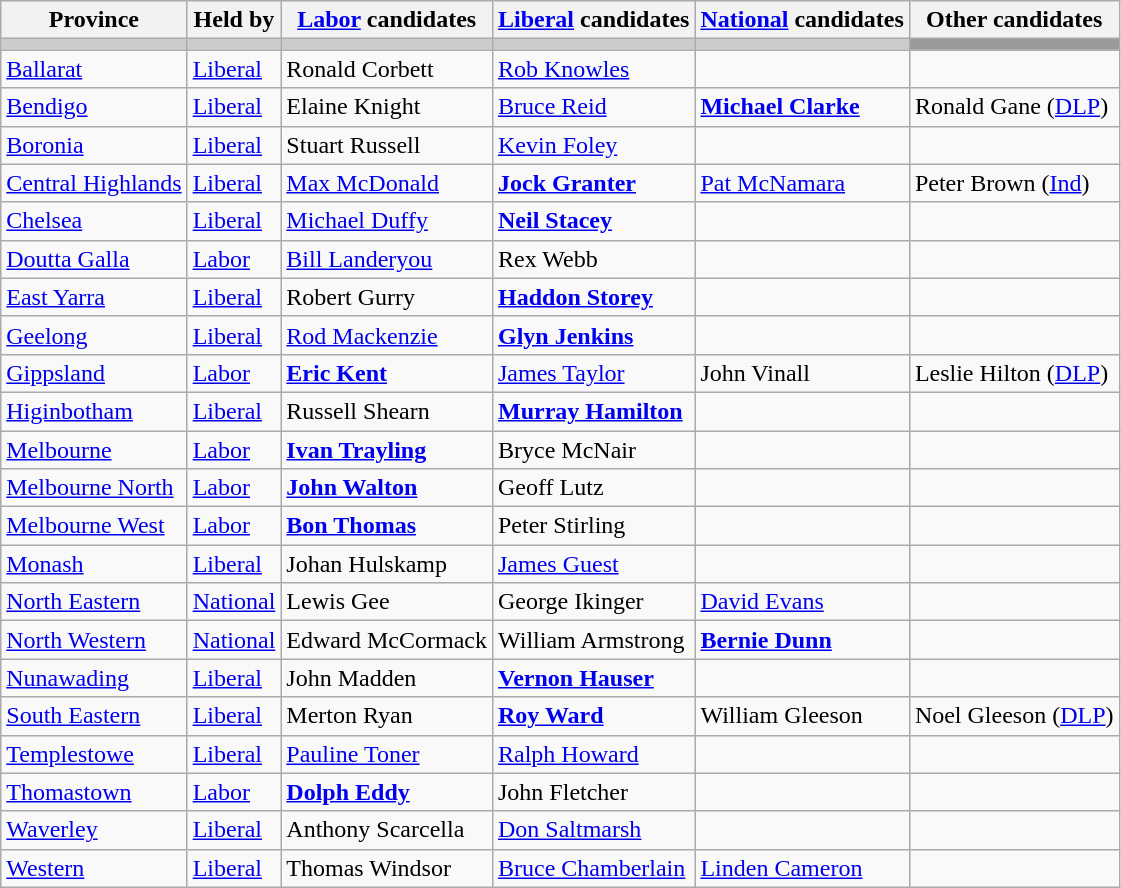<table class="wikitable">
<tr>
<th>Province</th>
<th>Held by</th>
<th><a href='#'>Labor</a> candidates</th>
<th><a href='#'>Liberal</a> candidates</th>
<th><a href='#'>National</a> candidates</th>
<th>Other candidates</th>
</tr>
<tr bgcolor="#cccccc">
<td></td>
<td></td>
<td></td>
<td></td>
<td></td>
<td bgcolor="#999999"></td>
</tr>
<tr>
<td><a href='#'>Ballarat</a></td>
<td><a href='#'>Liberal</a></td>
<td>Ronald Corbett</td>
<td><a href='#'>Rob Knowles</a></td>
<td></td>
<td></td>
</tr>
<tr>
<td><a href='#'>Bendigo</a></td>
<td><a href='#'>Liberal</a></td>
<td>Elaine Knight</td>
<td><a href='#'>Bruce Reid</a></td>
<td><strong><a href='#'>Michael Clarke</a></strong></td>
<td>Ronald Gane (<a href='#'>DLP</a>)</td>
</tr>
<tr>
<td><a href='#'>Boronia</a></td>
<td><a href='#'>Liberal</a></td>
<td>Stuart Russell</td>
<td><a href='#'>Kevin Foley</a></td>
<td></td>
<td></td>
</tr>
<tr>
<td><a href='#'>Central Highlands</a></td>
<td><a href='#'>Liberal</a></td>
<td><a href='#'>Max McDonald</a></td>
<td><strong><a href='#'>Jock Granter</a></strong></td>
<td><a href='#'>Pat McNamara</a></td>
<td>Peter Brown (<a href='#'>Ind</a>)</td>
</tr>
<tr>
<td><a href='#'>Chelsea</a></td>
<td><a href='#'>Liberal</a></td>
<td><a href='#'>Michael Duffy</a></td>
<td><strong><a href='#'>Neil Stacey</a></strong></td>
<td></td>
<td></td>
</tr>
<tr>
<td><a href='#'>Doutta Galla</a></td>
<td><a href='#'>Labor</a></td>
<td><a href='#'>Bill Landeryou</a></td>
<td>Rex Webb</td>
<td></td>
<td></td>
</tr>
<tr>
<td><a href='#'>East Yarra</a></td>
<td><a href='#'>Liberal</a></td>
<td>Robert Gurry</td>
<td><strong><a href='#'>Haddon Storey</a></strong></td>
<td></td>
<td></td>
</tr>
<tr>
<td><a href='#'>Geelong</a></td>
<td><a href='#'>Liberal</a></td>
<td><a href='#'>Rod Mackenzie</a></td>
<td><strong><a href='#'>Glyn Jenkins</a></strong></td>
<td></td>
<td></td>
</tr>
<tr>
<td><a href='#'>Gippsland</a></td>
<td><a href='#'>Labor</a></td>
<td><strong><a href='#'>Eric Kent</a></strong></td>
<td><a href='#'>James Taylor</a></td>
<td>John Vinall</td>
<td>Leslie Hilton (<a href='#'>DLP</a>)</td>
</tr>
<tr>
<td><a href='#'>Higinbotham</a></td>
<td><a href='#'>Liberal</a></td>
<td>Russell Shearn</td>
<td><strong><a href='#'>Murray Hamilton</a></strong></td>
<td></td>
<td></td>
</tr>
<tr>
<td><a href='#'>Melbourne</a></td>
<td><a href='#'>Labor</a></td>
<td><strong><a href='#'>Ivan Trayling</a></strong></td>
<td>Bryce McNair</td>
<td></td>
<td></td>
</tr>
<tr>
<td><a href='#'>Melbourne North</a></td>
<td><a href='#'>Labor</a></td>
<td><strong><a href='#'>John Walton</a></strong></td>
<td>Geoff Lutz</td>
<td></td>
<td></td>
</tr>
<tr>
<td><a href='#'>Melbourne West</a></td>
<td><a href='#'>Labor</a></td>
<td><strong><a href='#'>Bon Thomas</a></strong></td>
<td>Peter Stirling</td>
<td></td>
<td></td>
</tr>
<tr>
<td><a href='#'>Monash</a></td>
<td><a href='#'>Liberal</a></td>
<td>Johan Hulskamp</td>
<td><a href='#'>James Guest</a></td>
<td></td>
<td></td>
</tr>
<tr>
<td><a href='#'>North Eastern</a></td>
<td><a href='#'>National</a></td>
<td>Lewis Gee</td>
<td>George Ikinger</td>
<td><a href='#'>David Evans</a></td>
<td></td>
</tr>
<tr>
<td><a href='#'>North Western</a></td>
<td><a href='#'>National</a></td>
<td>Edward McCormack</td>
<td>William Armstrong</td>
<td><strong><a href='#'>Bernie Dunn</a></strong></td>
<td></td>
</tr>
<tr>
<td><a href='#'>Nunawading</a></td>
<td><a href='#'>Liberal</a></td>
<td>John Madden</td>
<td><strong><a href='#'>Vernon Hauser</a></strong></td>
<td></td>
<td></td>
</tr>
<tr>
<td><a href='#'>South Eastern</a></td>
<td><a href='#'>Liberal</a></td>
<td>Merton Ryan</td>
<td><strong><a href='#'>Roy Ward</a></strong></td>
<td>William Gleeson</td>
<td>Noel Gleeson (<a href='#'>DLP</a>)</td>
</tr>
<tr>
<td><a href='#'>Templestowe</a></td>
<td><a href='#'>Liberal</a></td>
<td><a href='#'>Pauline Toner</a></td>
<td><a href='#'>Ralph Howard</a></td>
<td></td>
<td></td>
</tr>
<tr>
<td><a href='#'>Thomastown</a></td>
<td><a href='#'>Labor</a></td>
<td><strong><a href='#'>Dolph Eddy</a></strong></td>
<td>John Fletcher</td>
<td></td>
<td></td>
</tr>
<tr>
<td><a href='#'>Waverley</a></td>
<td><a href='#'>Liberal</a></td>
<td>Anthony Scarcella</td>
<td><a href='#'>Don Saltmarsh</a></td>
<td></td>
<td></td>
</tr>
<tr>
<td><a href='#'>Western</a></td>
<td><a href='#'>Liberal</a></td>
<td>Thomas Windsor</td>
<td><a href='#'>Bruce Chamberlain</a></td>
<td><a href='#'>Linden Cameron</a></td>
<td></td>
</tr>
</table>
